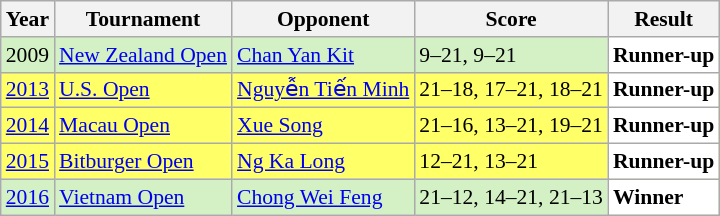<table class="sortable wikitable" style="font-size: 90%;">
<tr>
<th>Year</th>
<th>Tournament</th>
<th>Opponent</th>
<th>Score</th>
<th>Result</th>
</tr>
<tr style="background:#D4F1C5">
<td align="center">2009</td>
<td align="left"><a href='#'>New Zealand Open</a></td>
<td align="left"> <a href='#'>Chan Yan Kit</a></td>
<td align="left">9–21, 9–21</td>
<td style="text-align:left; background:white"> <strong>Runner-up</strong></td>
</tr>
<tr style="background:#FFFF67">
<td align="center"><a href='#'>2013</a></td>
<td align="left"><a href='#'>U.S. Open</a></td>
<td align="left"> <a href='#'>Nguyễn Tiến Minh</a></td>
<td align="left">21–18, 17–21, 18–21</td>
<td style="text-align:left; background:white"> <strong>Runner-up</strong></td>
</tr>
<tr style="background:#FFFF67">
<td align="center"><a href='#'>2014</a></td>
<td align="left"><a href='#'>Macau Open</a></td>
<td align="left"> <a href='#'>Xue Song</a></td>
<td align="left">21–16, 13–21, 19–21</td>
<td style="text-align:left; background:white"> <strong>Runner-up</strong></td>
</tr>
<tr style="background:#FFFF67">
<td align="center"><a href='#'>2015</a></td>
<td align="left"><a href='#'>Bitburger Open</a></td>
<td align="left"> <a href='#'>Ng Ka Long</a></td>
<td align="left">12–21, 13–21</td>
<td style="text-align:left; background:white"> <strong>Runner-up</strong></td>
</tr>
<tr style="background:#D4F1C5">
<td align="center"><a href='#'>2016</a></td>
<td align="left"><a href='#'>Vietnam Open</a></td>
<td align="left"> <a href='#'>Chong Wei Feng</a></td>
<td align="left">21–12, 14–21, 21–13</td>
<td style="text-align:left; background:white"> <strong>Winner</strong></td>
</tr>
</table>
